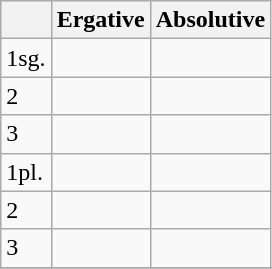<table class="wikitable">
<tr>
<th></th>
<th>Ergative</th>
<th>Absolutive</th>
</tr>
<tr>
<td>1sg.</td>
<td></td>
<td></td>
</tr>
<tr>
<td>2</td>
<td></td>
<td></td>
</tr>
<tr>
<td>3</td>
<td></td>
<td></td>
</tr>
<tr>
<td>1pl.</td>
<td></td>
<td></td>
</tr>
<tr>
<td>2</td>
<td></td>
<td></td>
</tr>
<tr>
<td>3</td>
<td></td>
<td></td>
</tr>
<tr>
</tr>
</table>
